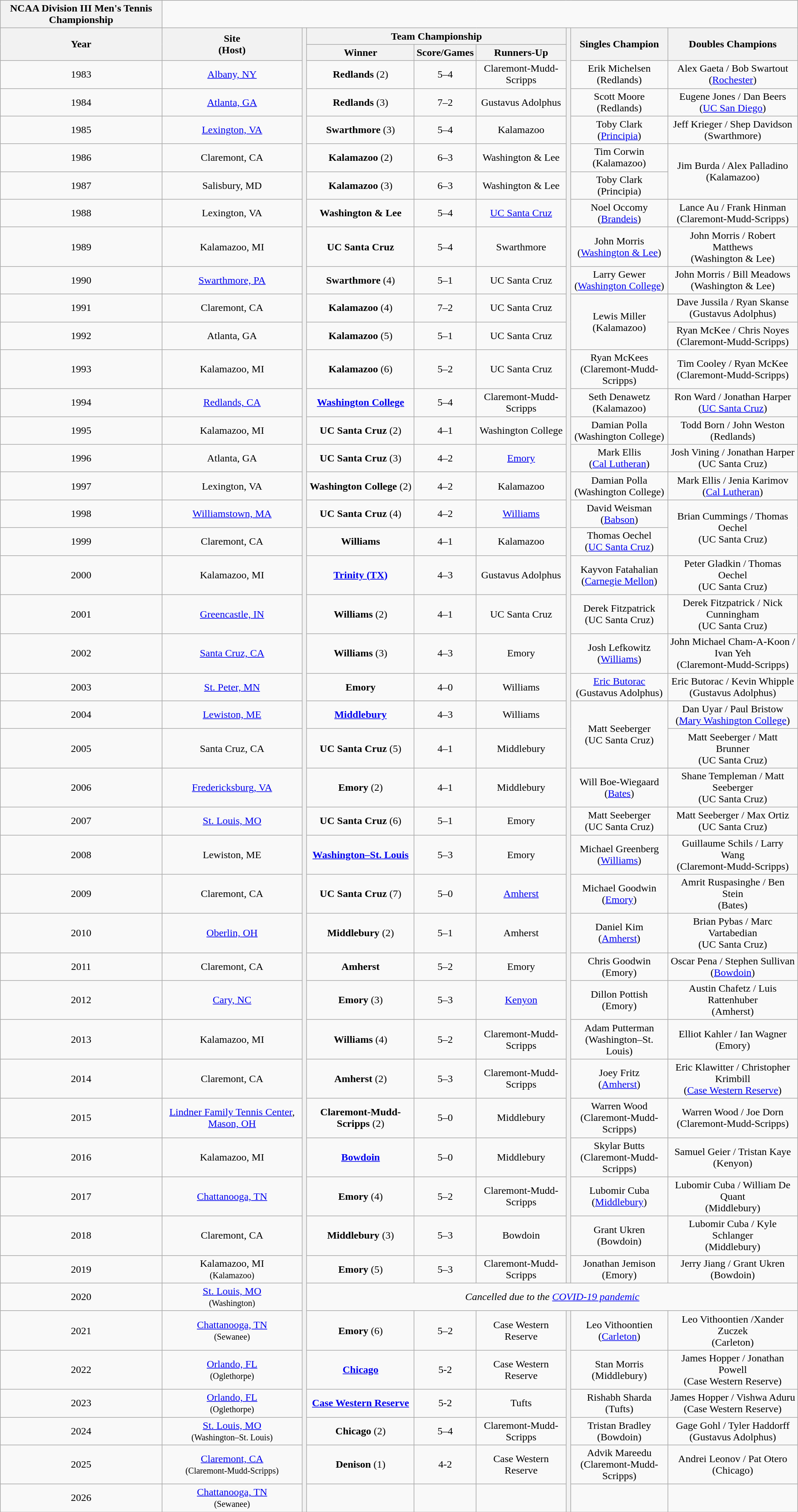<table class="wikitable" style="text-align:center">
<tr>
<th style=>NCAA Division III Men's Tennis Championship</th>
</tr>
<tr>
<th rowspan="2">Year</th>
<th rowspan="2">Site<br>(Host)</th>
<th rowspan="46"></th>
<th colspan=3>Team Championship</th>
<th rowspan="39"></th>
<th rowspan=2>Singles Champion</th>
<th rowspan=2>Doubles Champions</th>
</tr>
<tr>
<th>Winner</th>
<th>Score/Games</th>
<th>Runners-Up</th>
</tr>
<tr>
<td>1983</td>
<td><a href='#'>Albany, NY</a></td>
<td><strong>Redlands</strong> (2)</td>
<td>5–4</td>
<td>Claremont-Mudd-Scripps</td>
<td>Erik Michelsen<br>(Redlands)</td>
<td>Alex Gaeta / Bob Swartout<br>(<a href='#'>Rochester</a>)</td>
</tr>
<tr>
<td>1984</td>
<td><a href='#'>Atlanta, GA</a></td>
<td><strong>Redlands</strong> (3)</td>
<td>7–2</td>
<td>Gustavus Adolphus</td>
<td>Scott Moore<br>(Redlands)</td>
<td>Eugene Jones / Dan Beers<br>(<a href='#'>UC San Diego</a>)</td>
</tr>
<tr>
<td>1985</td>
<td><a href='#'>Lexington, VA</a></td>
<td><strong>Swarthmore</strong> (3)</td>
<td>5–4</td>
<td>Kalamazoo</td>
<td>Toby Clark<br>(<a href='#'>Principia</a>)</td>
<td>Jeff Krieger / Shep Davidson<br>(Swarthmore)</td>
</tr>
<tr>
<td>1986</td>
<td>Claremont, CA</td>
<td><strong>Kalamazoo</strong> (2)</td>
<td>6–3</td>
<td>Washington & Lee</td>
<td>Tim Corwin<br>(Kalamazoo)</td>
<td rowspan="2">Jim Burda / Alex Palladino<br>(Kalamazoo)</td>
</tr>
<tr>
<td>1987</td>
<td>Salisbury, MD</td>
<td><strong>Kalamazoo</strong> (3)</td>
<td>6–3</td>
<td>Washington & Lee</td>
<td>Toby Clark<br>(Principia)</td>
</tr>
<tr>
<td>1988</td>
<td>Lexington, VA</td>
<td><strong>Washington & Lee</strong></td>
<td>5–4</td>
<td><a href='#'>UC Santa Cruz</a></td>
<td>Noel Occomy<br>(<a href='#'>Brandeis</a>)</td>
<td>Lance Au / Frank Hinman<br>(Claremont-Mudd-Scripps)</td>
</tr>
<tr>
<td>1989</td>
<td>Kalamazoo, MI</td>
<td><strong>UC Santa Cruz</strong></td>
<td>5–4</td>
<td>Swarthmore</td>
<td>John Morris<br>(<a href='#'>Washington & Lee</a>)</td>
<td>John Morris / Robert Matthews<br>(Washington & Lee)</td>
</tr>
<tr>
<td>1990</td>
<td><a href='#'>Swarthmore, PA</a></td>
<td><strong>Swarthmore</strong> (4)</td>
<td>5–1</td>
<td>UC Santa Cruz</td>
<td>Larry Gewer<br>(<a href='#'>Washington College</a>)</td>
<td>John Morris / Bill Meadows<br>(Washington & Lee)</td>
</tr>
<tr>
<td>1991</td>
<td>Claremont, CA</td>
<td><strong>Kalamazoo</strong> (4)</td>
<td>7–2</td>
<td>UC Santa Cruz</td>
<td rowspan="2">Lewis Miller<br>(Kalamazoo)</td>
<td>Dave Jussila / Ryan Skanse<br>(Gustavus Adolphus)</td>
</tr>
<tr>
<td>1992</td>
<td>Atlanta, GA</td>
<td><strong>Kalamazoo</strong> (5)</td>
<td>5–1</td>
<td>UC Santa Cruz</td>
<td>Ryan McKee / Chris Noyes<br>(Claremont-Mudd-Scripps)</td>
</tr>
<tr>
<td>1993</td>
<td>Kalamazoo, MI</td>
<td><strong>Kalamazoo</strong> (6)</td>
<td>5–2</td>
<td>UC Santa Cruz</td>
<td>Ryan McKees<br>(Claremont-Mudd-Scripps)</td>
<td>Tim Cooley / Ryan McKee<br>(Claremont-Mudd-Scripps)</td>
</tr>
<tr>
<td>1994</td>
<td><a href='#'>Redlands, CA</a></td>
<td><strong><a href='#'>Washington College</a></strong></td>
<td>5–4</td>
<td>Claremont-Mudd-Scripps</td>
<td>Seth Denawetz<br>(Kalamazoo)</td>
<td>Ron Ward / Jonathan Harper<br>(<a href='#'>UC Santa Cruz</a>)</td>
</tr>
<tr>
<td>1995</td>
<td>Kalamazoo, MI</td>
<td><strong>UC Santa Cruz</strong> (2)</td>
<td>4–1</td>
<td>Washington College</td>
<td>Damian Polla<br>(Washington College)</td>
<td>Todd Born / John Weston<br>(Redlands)</td>
</tr>
<tr>
<td>1996</td>
<td>Atlanta, GA</td>
<td><strong>UC Santa Cruz</strong> (3)</td>
<td>4–2</td>
<td><a href='#'>Emory</a></td>
<td>Mark Ellis<br>(<a href='#'>Cal Lutheran</a>)</td>
<td>Josh Vining / Jonathan Harper<br>(UC Santa Cruz)</td>
</tr>
<tr>
<td>1997</td>
<td>Lexington, VA</td>
<td><strong>Washington College</strong> (2)</td>
<td>4–2</td>
<td>Kalamazoo</td>
<td>Damian Polla<br>(Washington College)</td>
<td>Mark Ellis / Jenia Karimov<br>(<a href='#'>Cal Lutheran</a>)</td>
</tr>
<tr>
<td>1998</td>
<td><a href='#'>Williamstown, MA</a></td>
<td><strong>UC Santa Cruz</strong> (4)</td>
<td>4–2</td>
<td><a href='#'>Williams</a></td>
<td>David Weisman<br>(<a href='#'>Babson</a>)</td>
<td rowspan="2">Brian Cummings / Thomas Oechel<br>(UC Santa Cruz)</td>
</tr>
<tr>
<td>1999</td>
<td>Claremont, CA</td>
<td><strong>Williams</strong></td>
<td>4–1</td>
<td>Kalamazoo</td>
<td>Thomas Oechel<br>(<a href='#'>UC Santa Cruz</a>)</td>
</tr>
<tr>
<td>2000</td>
<td>Kalamazoo, MI</td>
<td><strong><a href='#'>Trinity (TX)</a></strong></td>
<td>4–3</td>
<td>Gustavus Adolphus</td>
<td>Kayvon Fatahalian<br>(<a href='#'>Carnegie Mellon</a>)</td>
<td>Peter Gladkin / Thomas Oechel<br>(UC Santa Cruz)</td>
</tr>
<tr>
<td>2001</td>
<td><a href='#'>Greencastle, IN</a></td>
<td><strong>Williams</strong> (2)</td>
<td>4–1</td>
<td>UC Santa Cruz</td>
<td>Derek Fitzpatrick<br>(UC Santa Cruz)</td>
<td>Derek Fitzpatrick / Nick Cunningham<br>(UC Santa Cruz)</td>
</tr>
<tr>
<td>2002</td>
<td><a href='#'>Santa Cruz, CA</a></td>
<td><strong>Williams</strong> (3)</td>
<td>4–3</td>
<td>Emory</td>
<td>Josh Lefkowitz<br>(<a href='#'>Williams</a>)</td>
<td>John Michael Cham-A-Koon / Ivan Yeh<br>(Claremont-Mudd-Scripps)</td>
</tr>
<tr>
<td>2003</td>
<td><a href='#'>St. Peter, MN</a></td>
<td><strong>Emory</strong></td>
<td>4–0</td>
<td>Williams</td>
<td><a href='#'>Eric Butorac</a><br>(Gustavus Adolphus)</td>
<td>Eric Butorac / Kevin Whipple<br>(Gustavus Adolphus)</td>
</tr>
<tr>
<td>2004</td>
<td><a href='#'>Lewiston, ME</a></td>
<td><strong><a href='#'>Middlebury</a></strong></td>
<td>4–3</td>
<td>Williams</td>
<td rowspan="2">Matt Seeberger<br>(UC Santa Cruz)</td>
<td>Dan Uyar / Paul Bristow<br>(<a href='#'>Mary Washington College</a>)</td>
</tr>
<tr>
<td>2005</td>
<td>Santa Cruz, CA</td>
<td><strong>UC Santa Cruz</strong> (5)</td>
<td>4–1</td>
<td>Middlebury</td>
<td>Matt Seeberger / Matt Brunner<br>(UC Santa Cruz)</td>
</tr>
<tr>
<td>2006</td>
<td><a href='#'>Fredericksburg, VA</a></td>
<td><strong>Emory</strong> (2)</td>
<td>4–1</td>
<td>Middlebury</td>
<td>Will Boe-Wiegaard<br>(<a href='#'>Bates</a>)</td>
<td>Shane Templeman / Matt Seeberger<br>(UC Santa Cruz)</td>
</tr>
<tr>
<td>2007</td>
<td><a href='#'>St. Louis, MO</a></td>
<td><strong>UC Santa Cruz</strong> (6)</td>
<td>5–1</td>
<td>Emory</td>
<td>Matt Seeberger<br>(UC Santa Cruz)</td>
<td>Matt Seeberger / Max Ortiz<br>(UC Santa Cruz)</td>
</tr>
<tr>
<td>2008</td>
<td>Lewiston, ME</td>
<td><strong><a href='#'>Washington–St. Louis</a></strong></td>
<td>5–3</td>
<td>Emory</td>
<td>Michael Greenberg<br>(<a href='#'>Williams</a>)</td>
<td>Guillaume Schils / Larry Wang<br>(Claremont-Mudd-Scripps)</td>
</tr>
<tr>
<td>2009</td>
<td>Claremont, CA</td>
<td><strong>UC Santa Cruz</strong> (7)</td>
<td>5–0</td>
<td><a href='#'>Amherst</a></td>
<td>Michael Goodwin<br>(<a href='#'>Emory</a>)</td>
<td>Amrit Ruspasinghe / Ben Stein<br>(Bates)</td>
</tr>
<tr>
<td>2010</td>
<td><a href='#'>Oberlin, OH</a></td>
<td><strong>Middlebury</strong> (2)</td>
<td>5–1</td>
<td>Amherst</td>
<td>Daniel Kim<br>(<a href='#'>Amherst</a>)</td>
<td>Brian Pybas / Marc Vartabedian<br>(UC Santa Cruz)</td>
</tr>
<tr>
<td>2011</td>
<td>Claremont, CA</td>
<td><strong>Amherst</strong></td>
<td>5–2</td>
<td>Emory</td>
<td>Chris Goodwin<br>(Emory)</td>
<td>Oscar Pena / Stephen Sullivan<br>(<a href='#'>Bowdoin</a>)</td>
</tr>
<tr>
<td>2012</td>
<td><a href='#'>Cary, NC</a></td>
<td><strong>Emory</strong> (3)</td>
<td>5–3</td>
<td><a href='#'>Kenyon</a></td>
<td>Dillon Pottish<br>(Emory)</td>
<td>Austin Chafetz / Luis Rattenhuber<br>(Amherst)</td>
</tr>
<tr>
<td>2013</td>
<td>Kalamazoo, MI</td>
<td><strong>Williams</strong> (4)</td>
<td>5–2</td>
<td>Claremont-Mudd-Scripps</td>
<td>Adam Putterman<br>(Washington–St. Louis)</td>
<td>Elliot Kahler / Ian Wagner<br>(Emory)</td>
</tr>
<tr>
<td>2014</td>
<td>Claremont, CA</td>
<td><strong>Amherst</strong> (2)</td>
<td>5–3</td>
<td>Claremont-Mudd-Scripps</td>
<td>Joey Fritz<br>(<a href='#'>Amherst</a>)</td>
<td>Eric Klawitter / Christopher Krimbill<br>(<a href='#'>Case Western Reserve</a>)</td>
</tr>
<tr>
<td>2015</td>
<td><a href='#'>Lindner Family Tennis Center</a>, <a href='#'>Mason, OH</a></td>
<td><strong>Claremont-Mudd-Scripps</strong> (2)</td>
<td>5–0</td>
<td>Middlebury</td>
<td>Warren Wood<br>(Claremont-Mudd-Scripps)</td>
<td>Warren Wood / Joe Dorn<br>(Claremont-Mudd-Scripps)</td>
</tr>
<tr>
<td>2016</td>
<td>Kalamazoo, MI</td>
<td><strong><a href='#'>Bowdoin</a></strong></td>
<td>5–0</td>
<td>Middlebury</td>
<td>Skylar Butts<br>(Claremont-Mudd-Scripps)</td>
<td>Samuel Geier / Tristan Kaye<br>(Kenyon)</td>
</tr>
<tr>
<td>2017</td>
<td><a href='#'>Chattanooga, TN</a></td>
<td><strong>Emory</strong> (4)</td>
<td>5–2</td>
<td>Claremont-Mudd-Scripps</td>
<td>Lubomir Cuba<br>(<a href='#'>Middlebury</a>)</td>
<td>Lubomir Cuba / William De Quant<br>(Middlebury)</td>
</tr>
<tr>
<td>2018</td>
<td>Claremont, CA</td>
<td><strong>Middlebury</strong> (3)</td>
<td>5–3</td>
<td>Bowdoin</td>
<td>Grant Ukren<br>(Bowdoin)</td>
<td>Lubomir Cuba / Kyle Schlanger<br>(Middlebury)</td>
</tr>
<tr>
<td>2019</td>
<td>Kalamazoo, MI<br><small>(Kalamazoo)</small></td>
<td><strong>Emory</strong> (5)</td>
<td>5–3</td>
<td>Claremont-Mudd-Scripps</td>
<td>Jonathan Jemison<br>(Emory)</td>
<td>Jerry Jiang / Grant Ukren<br>(Bowdoin)</td>
</tr>
<tr>
<td>2020</td>
<td><a href='#'>St. Louis, MO</a><br><small>(Washington)</small></td>
<td colspan=7 align=center><em>Cancelled due to the <a href='#'>COVID-19 pandemic</a></em></td>
</tr>
<tr>
<td>2021</td>
<td><a href='#'>Chattanooga, TN</a><br><small>(Sewanee)</small></td>
<td><strong>Emory</strong> (6)</td>
<td>5–2</td>
<td>Case Western Reserve</td>
<th rowspan="6"></th>
<td>Leo Vithoontien<br>(<a href='#'>Carleton</a>)</td>
<td>Leo Vithoontien /Xander Zuczek<br>(Carleton)</td>
</tr>
<tr>
<td>2022</td>
<td><a href='#'>Orlando, FL</a><br><small>(Oglethorpe)</small></td>
<td><strong><a href='#'>Chicago</a></strong></td>
<td>5-2</td>
<td>Case Western Reserve</td>
<td>Stan Morris<br>(Middlebury)</td>
<td>James Hopper / Jonathan Powell<br>(Case Western Reserve)</td>
</tr>
<tr>
<td>2023</td>
<td><a href='#'>Orlando, FL</a><br><small>(Oglethorpe)</small></td>
<td><strong><a href='#'>Case Western Reserve</a></strong></td>
<td>5-2</td>
<td>Tufts</td>
<td>Rishabh Sharda (Tufts)</td>
<td>James Hopper / Vishwa Aduru <br>(Case Western Reserve)</td>
</tr>
<tr>
<td>2024</td>
<td><a href='#'>St. Louis, MO</a><br><small>(Washington–St. Louis)</small></td>
<td><strong>Chicago</strong> (2)</td>
<td>5–4</td>
<td>Claremont-Mudd-Scripps</td>
<td>Tristan Bradley<br>(Bowdoin)</td>
<td>Gage Gohl / Tyler Haddorff<br>(Gustavus Adolphus)</td>
</tr>
<tr>
<td>2025</td>
<td><a href='#'>Claremont, CA</a><br><small>(Claremont-Mudd-Scripps)</small></td>
<td><strong>Denison</strong> (1)</td>
<td>4-2</td>
<td>Case Western Reserve</td>
<td>Advik Mareedu<br>(Claremont-Mudd-Scripps)</td>
<td>Andrei Leonov / Pat Otero<br>(Chicago)</td>
</tr>
<tr>
<td>2026</td>
<td><a href='#'>Chattanooga, TN</a><br><small>(Sewanee)</small></td>
<td></td>
<td></td>
<td></td>
<td></td>
<td></td>
</tr>
</table>
